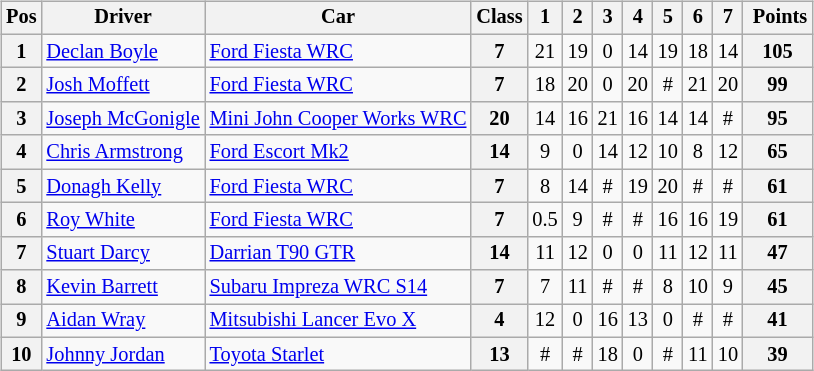<table>
<tr>
<td valign="top"><br><table class="wikitable" style="font-size: 85%; text-align: center;">
<tr valign="top">
<th valign="middle">Pos</th>
<th valign="middle">Driver</th>
<th valign="middle">Car</th>
<th valign="middle">Class</th>
<th>1<br></th>
<th>2<br></th>
<th>3<br></th>
<th>4<br></th>
<th>5<br></th>
<th>6<br></th>
<th>7<br></th>
<th valign="middle"> Points</th>
</tr>
<tr>
<th>1</th>
<td align=left><a href='#'>Declan Boyle</a></td>
<td align=left><a href='#'>Ford Fiesta WRC</a></td>
<th>7</th>
<td>21</td>
<td>19</td>
<td>0</td>
<td>14</td>
<td>19</td>
<td>18</td>
<td>14</td>
<th>105</th>
</tr>
<tr>
<th>2</th>
<td align=left><a href='#'>Josh Moffett</a></td>
<td align=left><a href='#'>Ford Fiesta WRC</a></td>
<th>7</th>
<td>18</td>
<td>20</td>
<td>0</td>
<td>20</td>
<td>#</td>
<td>21</td>
<td>20</td>
<th>99</th>
</tr>
<tr>
<th>3</th>
<td align=left><a href='#'>Joseph McGonigle</a></td>
<td align=left><a href='#'>Mini John Cooper Works WRC</a></td>
<th>20</th>
<td>14</td>
<td>16</td>
<td>21</td>
<td>16</td>
<td>14</td>
<td>14</td>
<td>#</td>
<th>95</th>
</tr>
<tr>
<th>4</th>
<td align=left><a href='#'>Chris Armstrong</a></td>
<td align=left><a href='#'>Ford Escort Mk2</a></td>
<th>14</th>
<td>9</td>
<td>0</td>
<td>14</td>
<td>12</td>
<td>10</td>
<td>8</td>
<td>12</td>
<th>65</th>
</tr>
<tr>
<th>5</th>
<td align=left><a href='#'>Donagh Kelly</a></td>
<td align=left><a href='#'>Ford Fiesta WRC</a></td>
<th>7</th>
<td>8</td>
<td>14</td>
<td>#</td>
<td>19</td>
<td>20</td>
<td>#</td>
<td>#</td>
<th>61</th>
</tr>
<tr>
<th>6</th>
<td align=left><a href='#'>Roy White</a></td>
<td align=left><a href='#'>Ford Fiesta WRC</a></td>
<th>7</th>
<td>0.5</td>
<td>9</td>
<td>#</td>
<td>#</td>
<td>16</td>
<td>16</td>
<td>19</td>
<th>61</th>
</tr>
<tr>
<th>7</th>
<td align=left><a href='#'>Stuart Darcy</a></td>
<td align=left><a href='#'>Darrian T90 GTR</a></td>
<th>14</th>
<td>11</td>
<td>12</td>
<td>0</td>
<td>0</td>
<td>11</td>
<td>12</td>
<td>11</td>
<th>47</th>
</tr>
<tr>
<th>8</th>
<td align=left><a href='#'>Kevin Barrett</a></td>
<td align=left><a href='#'>Subaru Impreza WRC S14</a></td>
<th>7</th>
<td>7</td>
<td>11</td>
<td>#</td>
<td>#</td>
<td>8</td>
<td>10</td>
<td>9</td>
<th>45</th>
</tr>
<tr>
<th>9</th>
<td align=left><a href='#'>Aidan Wray</a></td>
<td align=left><a href='#'>Mitsubishi Lancer Evo X</a></td>
<th>4</th>
<td>12</td>
<td>0</td>
<td>16</td>
<td>13</td>
<td>0</td>
<td>#</td>
<td>#</td>
<th>41</th>
</tr>
<tr>
<th>10</th>
<td align=left><a href='#'>Johnny Jordan</a></td>
<td align=left><a href='#'>Toyota Starlet</a></td>
<th>13</th>
<td>#</td>
<td>#</td>
<td>18</td>
<td>0</td>
<td>#</td>
<td>11</td>
<td>10</td>
<th>39</th>
</tr>
</table>
</td>
<td valign="top"></td>
</tr>
</table>
